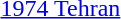<table>
<tr>
<td><a href='#'>1974 Tehran</a></td>
<td></td>
<td></td>
<td></td>
</tr>
</table>
